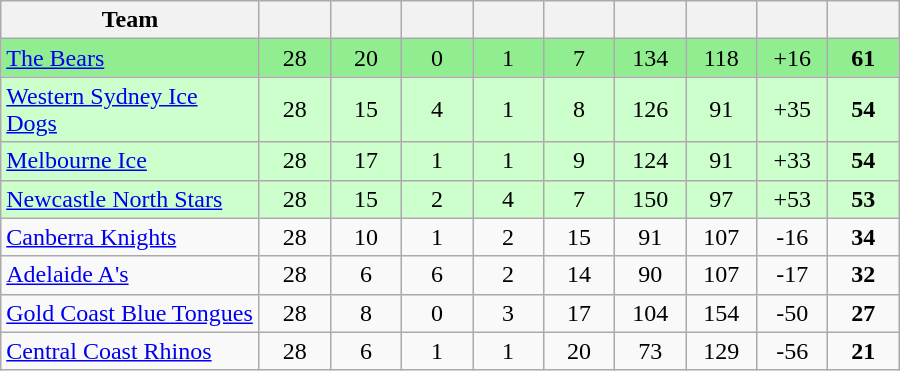<table class="wikitable" style="text-align:center;">
<tr>
<th width=165>Team</th>
<th width=40></th>
<th width=40></th>
<th width=40></th>
<th width=40></th>
<th width=40></th>
<th width=40></th>
<th width=40></th>
<th width=40></th>
<th width=40></th>
</tr>
<tr style="background:#90EE90;">
<td style="text-align:left;"><a href='#'>The Bears</a></td>
<td>28</td>
<td>20</td>
<td>0</td>
<td>1</td>
<td>7</td>
<td>134</td>
<td>118</td>
<td>+16</td>
<td><strong>61</strong></td>
</tr>
<tr style="background:#ccffcc;">
<td style="text-align:left;"><a href='#'>Western Sydney Ice Dogs</a></td>
<td>28</td>
<td>15</td>
<td>4</td>
<td>1</td>
<td>8</td>
<td>126</td>
<td>91</td>
<td>+35</td>
<td><strong>54</strong></td>
</tr>
<tr style="background:#ccffcc;">
<td style="text-align:left;"><a href='#'>Melbourne Ice</a></td>
<td>28</td>
<td>17</td>
<td>1</td>
<td>1</td>
<td>9</td>
<td>124</td>
<td>91</td>
<td>+33</td>
<td><strong>54</strong></td>
</tr>
<tr style="background:#ccffcc;">
<td style="text-align:left;"><a href='#'>Newcastle North Stars</a></td>
<td>28</td>
<td>15</td>
<td>2</td>
<td>4</td>
<td>7</td>
<td>150</td>
<td>97</td>
<td>+53</td>
<td><strong>53</strong></td>
</tr>
<tr>
<td style="text-align:left;"><a href='#'>Canberra Knights</a></td>
<td>28</td>
<td>10</td>
<td>1</td>
<td>2</td>
<td>15</td>
<td>91</td>
<td>107</td>
<td>-16</td>
<td><strong>34</strong></td>
</tr>
<tr>
<td style="text-align:left;"><a href='#'>Adelaide A's</a></td>
<td>28</td>
<td>6</td>
<td>6</td>
<td>2</td>
<td>14</td>
<td>90</td>
<td>107</td>
<td>-17</td>
<td><strong>32</strong></td>
</tr>
<tr>
<td style="text-align:left;"><a href='#'>Gold Coast Blue Tongues</a></td>
<td>28</td>
<td>8</td>
<td>0</td>
<td>3</td>
<td>17</td>
<td>104</td>
<td>154</td>
<td>-50</td>
<td><strong>27</strong></td>
</tr>
<tr>
<td style="text-align:left;"><a href='#'>Central Coast Rhinos</a></td>
<td>28</td>
<td>6</td>
<td>1</td>
<td>1</td>
<td>20</td>
<td>73</td>
<td>129</td>
<td>-56</td>
<td><strong>21</strong></td>
</tr>
</table>
